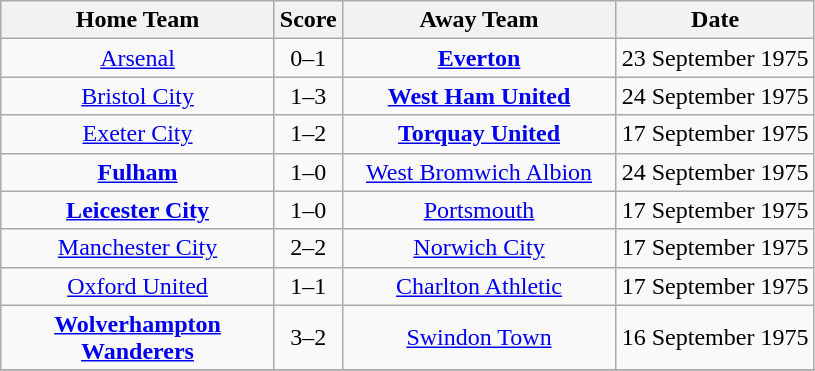<table class="wikitable" style="text-align:center;">
<tr>
<th width=175>Home Team</th>
<th width=20>Score</th>
<th width=175>Away Team</th>
<th width=125>Date</th>
</tr>
<tr>
<td><a href='#'>Arsenal</a></td>
<td>0–1</td>
<td><strong><a href='#'>Everton</a></strong></td>
<td>23 September 1975</td>
</tr>
<tr>
<td><a href='#'>Bristol City</a></td>
<td>1–3</td>
<td><strong><a href='#'>West Ham United</a></strong></td>
<td>24 September 1975</td>
</tr>
<tr>
<td><a href='#'>Exeter City</a></td>
<td>1–2</td>
<td><strong><a href='#'>Torquay United</a></strong></td>
<td>17 September 1975</td>
</tr>
<tr>
<td><strong><a href='#'>Fulham</a></strong></td>
<td>1–0</td>
<td><a href='#'>West Bromwich Albion</a></td>
<td>24 September 1975</td>
</tr>
<tr>
<td><strong><a href='#'>Leicester City</a></strong></td>
<td>1–0</td>
<td><a href='#'>Portsmouth</a></td>
<td>17 September 1975</td>
</tr>
<tr>
<td><a href='#'>Manchester City</a></td>
<td>2–2</td>
<td><a href='#'>Norwich City</a></td>
<td>17 September 1975</td>
</tr>
<tr>
<td><a href='#'>Oxford United</a></td>
<td>1–1</td>
<td><a href='#'>Charlton Athletic</a></td>
<td>17 September 1975</td>
</tr>
<tr>
<td><strong><a href='#'>Wolverhampton Wanderers</a></strong></td>
<td>3–2</td>
<td><a href='#'>Swindon Town</a></td>
<td>16 September 1975</td>
</tr>
<tr>
</tr>
</table>
